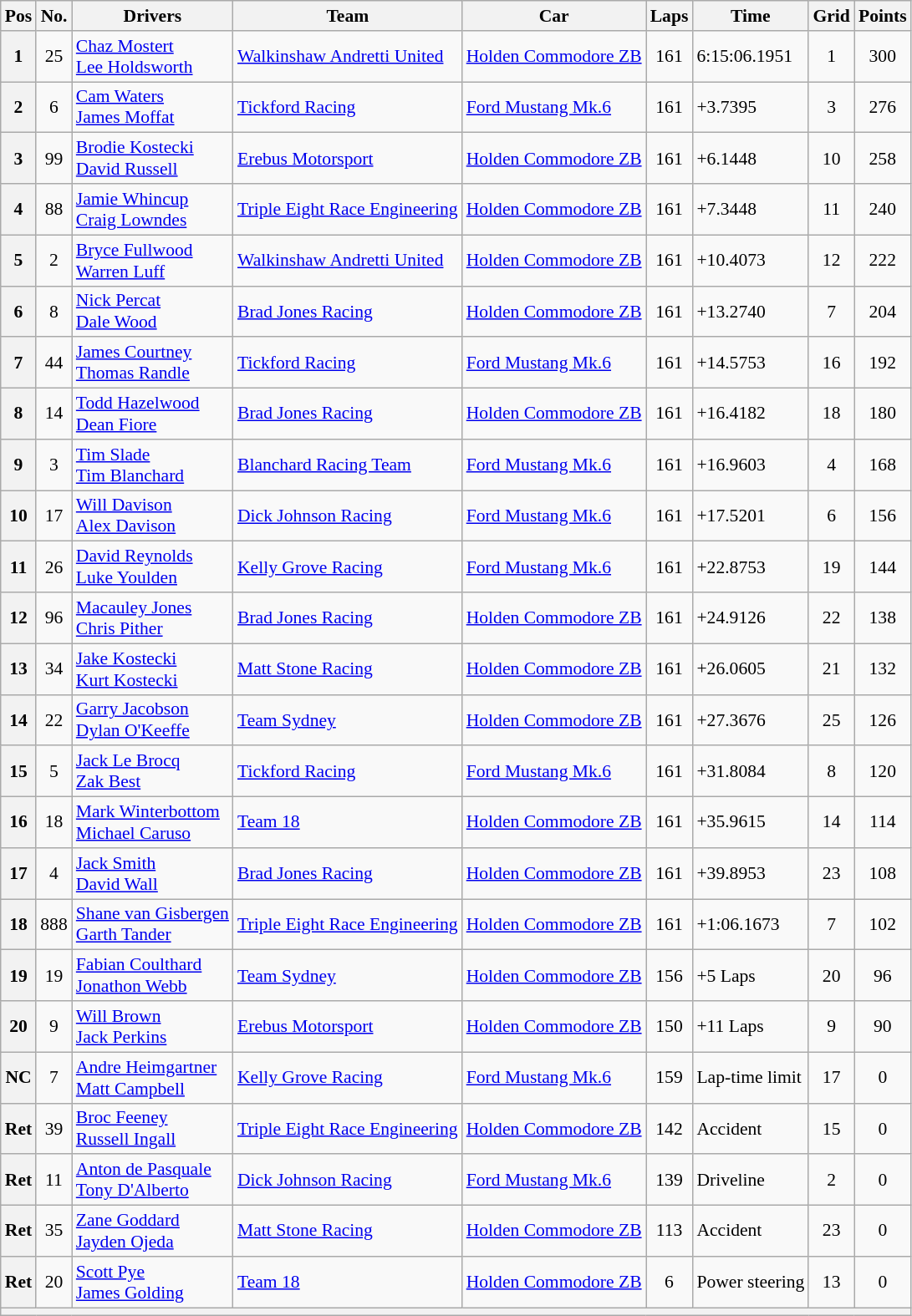<table class="wikitable" style=font-size:90%;>
<tr>
<th>Pos</th>
<th>No.</th>
<th>Drivers</th>
<th>Team</th>
<th>Car</th>
<th>Laps</th>
<th>Time</th>
<th>Grid</th>
<th>Points</th>
</tr>
<tr>
<th>1</th>
<td align=center>25</td>
<td> <a href='#'>Chaz Mostert</a><br> <a href='#'>Lee Holdsworth</a></td>
<td><a href='#'>Walkinshaw Andretti United</a></td>
<td><a href='#'>Holden Commodore ZB</a></td>
<td align=center>161</td>
<td>6:15:06.1951</td>
<td align=center>1</td>
<td align=center>300</td>
</tr>
<tr>
<th>2</th>
<td align=center>6</td>
<td> <a href='#'>Cam Waters</a><br> <a href='#'>James Moffat</a></td>
<td><a href='#'>Tickford Racing</a></td>
<td><a href='#'>Ford Mustang Mk.6</a></td>
<td align=center>161</td>
<td>+3.7395</td>
<td align=center>3</td>
<td align=center>276</td>
</tr>
<tr>
<th>3</th>
<td align=center>99</td>
<td> <a href='#'>Brodie Kostecki</a><br> <a href='#'>David Russell</a></td>
<td><a href='#'>Erebus Motorsport</a></td>
<td><a href='#'>Holden Commodore ZB</a></td>
<td align=center>161</td>
<td>+6.1448</td>
<td align=center>10</td>
<td align=center>258</td>
</tr>
<tr>
<th>4</th>
<td align=center>88</td>
<td> <a href='#'>Jamie Whincup</a><br> <a href='#'>Craig Lowndes</a></td>
<td><a href='#'>Triple Eight Race Engineering</a></td>
<td><a href='#'>Holden Commodore ZB</a></td>
<td align=center>161</td>
<td>+7.3448</td>
<td align=center>11</td>
<td align=center>240</td>
</tr>
<tr>
<th>5</th>
<td align=center>2</td>
<td> <a href='#'>Bryce Fullwood</a><br> <a href='#'>Warren Luff</a></td>
<td><a href='#'>Walkinshaw Andretti United</a></td>
<td><a href='#'>Holden Commodore ZB</a></td>
<td align=center>161</td>
<td>+10.4073</td>
<td align=center>12</td>
<td align=center>222</td>
</tr>
<tr>
<th>6</th>
<td align=center>8</td>
<td> <a href='#'>Nick Percat</a><br> <a href='#'>Dale Wood</a></td>
<td><a href='#'>Brad Jones Racing</a></td>
<td><a href='#'>Holden Commodore ZB</a></td>
<td align=center>161</td>
<td>+13.2740</td>
<td align=center>7</td>
<td align=center>204</td>
</tr>
<tr>
<th>7</th>
<td align=center>44</td>
<td> <a href='#'>James Courtney</a><br> <a href='#'>Thomas Randle</a></td>
<td><a href='#'>Tickford Racing</a></td>
<td><a href='#'>Ford Mustang Mk.6</a></td>
<td align=center>161</td>
<td>+14.5753</td>
<td align=center>16</td>
<td align=center>192</td>
</tr>
<tr>
<th>8</th>
<td align=center>14</td>
<td> <a href='#'>Todd Hazelwood</a><br> <a href='#'>Dean Fiore</a></td>
<td><a href='#'>Brad Jones Racing</a></td>
<td><a href='#'>Holden Commodore ZB</a></td>
<td align=center>161</td>
<td>+16.4182</td>
<td align=center>18</td>
<td align=center>180</td>
</tr>
<tr>
<th>9</th>
<td align=center>3</td>
<td> <a href='#'>Tim Slade</a><br> <a href='#'>Tim Blanchard</a></td>
<td><a href='#'>Blanchard Racing Team</a></td>
<td><a href='#'>Ford Mustang Mk.6</a></td>
<td align=center>161</td>
<td>+16.9603</td>
<td align=center>4</td>
<td align=center>168</td>
</tr>
<tr>
<th>10</th>
<td align=center>17</td>
<td> <a href='#'>Will Davison</a><br> <a href='#'>Alex Davison</a></td>
<td><a href='#'>Dick Johnson Racing</a></td>
<td><a href='#'>Ford Mustang Mk.6</a></td>
<td align=center>161</td>
<td>+17.5201</td>
<td align=center>6</td>
<td align=center>156</td>
</tr>
<tr>
<th>11</th>
<td align=center>26</td>
<td> <a href='#'>David Reynolds</a><br> <a href='#'>Luke Youlden</a></td>
<td><a href='#'>Kelly Grove Racing</a></td>
<td><a href='#'>Ford Mustang Mk.6</a></td>
<td align=center>161</td>
<td>+22.8753</td>
<td align=center>19</td>
<td align=center>144</td>
</tr>
<tr>
<th>12</th>
<td align=center>96</td>
<td> <a href='#'>Macauley Jones</a><br> <a href='#'>Chris Pither</a></td>
<td><a href='#'>Brad Jones Racing</a></td>
<td><a href='#'>Holden Commodore ZB</a></td>
<td align=center>161</td>
<td>+24.9126</td>
<td align=center>22</td>
<td align=center>138</td>
</tr>
<tr>
<th>13</th>
<td align=center>34</td>
<td> <a href='#'>Jake Kostecki</a><br> <a href='#'>Kurt Kostecki</a></td>
<td><a href='#'>Matt Stone Racing</a></td>
<td><a href='#'>Holden Commodore ZB</a></td>
<td align=center>161</td>
<td>+26.0605</td>
<td align=center>21</td>
<td align=center>132</td>
</tr>
<tr>
<th>14</th>
<td align=center>22</td>
<td> <a href='#'>Garry Jacobson</a><br> <a href='#'>Dylan O'Keeffe</a></td>
<td><a href='#'>Team Sydney</a></td>
<td><a href='#'>Holden Commodore ZB</a></td>
<td align=center>161</td>
<td>+27.3676</td>
<td align=center>25</td>
<td align=center>126</td>
</tr>
<tr>
<th>15</th>
<td align=center>5</td>
<td> <a href='#'>Jack Le Brocq</a><br> <a href='#'>Zak Best</a></td>
<td><a href='#'>Tickford Racing</a></td>
<td><a href='#'>Ford Mustang Mk.6</a></td>
<td align=center>161</td>
<td>+31.8084</td>
<td align=center>8</td>
<td align=center>120</td>
</tr>
<tr>
<th>16</th>
<td align=center>18</td>
<td> <a href='#'>Mark Winterbottom</a><br> <a href='#'>Michael Caruso</a></td>
<td><a href='#'>Team 18</a></td>
<td><a href='#'>Holden Commodore ZB</a></td>
<td align=center>161</td>
<td>+35.9615</td>
<td align=center>14</td>
<td align=center>114</td>
</tr>
<tr>
<th>17</th>
<td align=center>4</td>
<td> <a href='#'>Jack Smith</a><br> <a href='#'>David Wall</a></td>
<td><a href='#'>Brad Jones Racing</a></td>
<td><a href='#'>Holden Commodore ZB</a></td>
<td align=center>161</td>
<td>+39.8953</td>
<td align=center>23</td>
<td align=center>108</td>
</tr>
<tr>
<th>18</th>
<td align=center>888</td>
<td> <a href='#'>Shane van Gisbergen</a><br> <a href='#'>Garth Tander</a></td>
<td><a href='#'>Triple Eight Race Engineering</a></td>
<td><a href='#'>Holden Commodore ZB</a></td>
<td align=center>161</td>
<td>+1:06.1673</td>
<td align=center>7</td>
<td align=center>102</td>
</tr>
<tr>
<th>19</th>
<td align=center>19</td>
<td> <a href='#'>Fabian Coulthard</a><br> <a href='#'>Jonathon Webb</a></td>
<td><a href='#'>Team Sydney</a></td>
<td><a href='#'>Holden Commodore ZB</a></td>
<td align=center>156</td>
<td>+5 Laps</td>
<td align=center>20</td>
<td align=center>96</td>
</tr>
<tr>
<th>20</th>
<td align=center>9</td>
<td> <a href='#'>Will Brown</a><br> <a href='#'>Jack Perkins</a></td>
<td><a href='#'>Erebus Motorsport</a></td>
<td><a href='#'>Holden Commodore ZB</a></td>
<td align=center>150</td>
<td>+11 Laps</td>
<td align=center>9</td>
<td align=center>90</td>
</tr>
<tr>
<th>NC</th>
<td align=center>7</td>
<td> <a href='#'>Andre Heimgartner</a><br> <a href='#'>Matt Campbell</a></td>
<td><a href='#'>Kelly Grove Racing</a></td>
<td><a href='#'>Ford Mustang Mk.6</a></td>
<td align=center>159</td>
<td>Lap-time limit</td>
<td align=center>17</td>
<td align=center>0</td>
</tr>
<tr>
<th>Ret</th>
<td align=center>39</td>
<td> <a href='#'>Broc Feeney</a><br> <a href='#'>Russell Ingall</a></td>
<td><a href='#'>Triple Eight Race Engineering</a></td>
<td><a href='#'>Holden Commodore ZB</a></td>
<td align=center>142</td>
<td>Accident</td>
<td align=center>15</td>
<td align=center>0</td>
</tr>
<tr>
<th>Ret</th>
<td align=center>11</td>
<td> <a href='#'>Anton de Pasquale</a><br> <a href='#'>Tony D'Alberto</a></td>
<td><a href='#'>Dick Johnson Racing</a></td>
<td><a href='#'>Ford Mustang Mk.6</a></td>
<td align=center>139</td>
<td>Driveline</td>
<td align=center>2</td>
<td align=center>0</td>
</tr>
<tr>
<th>Ret</th>
<td align=center>35</td>
<td> <a href='#'>Zane Goddard</a><br> <a href='#'>Jayden Ojeda</a></td>
<td><a href='#'>Matt Stone Racing</a></td>
<td><a href='#'>Holden Commodore ZB</a></td>
<td align=center>113</td>
<td>Accident</td>
<td align=center>23</td>
<td align=center>0</td>
</tr>
<tr>
<th>Ret</th>
<td align="center">20</td>
<td> <a href='#'>Scott Pye</a><br> <a href='#'>James Golding</a></td>
<td><a href='#'>Team 18</a></td>
<td><a href='#'>Holden Commodore ZB</a></td>
<td align="center">6</td>
<td>Power steering</td>
<td align="center">13</td>
<td align="center">0</td>
</tr>
<tr>
<th colspan=10></th>
</tr>
</table>
